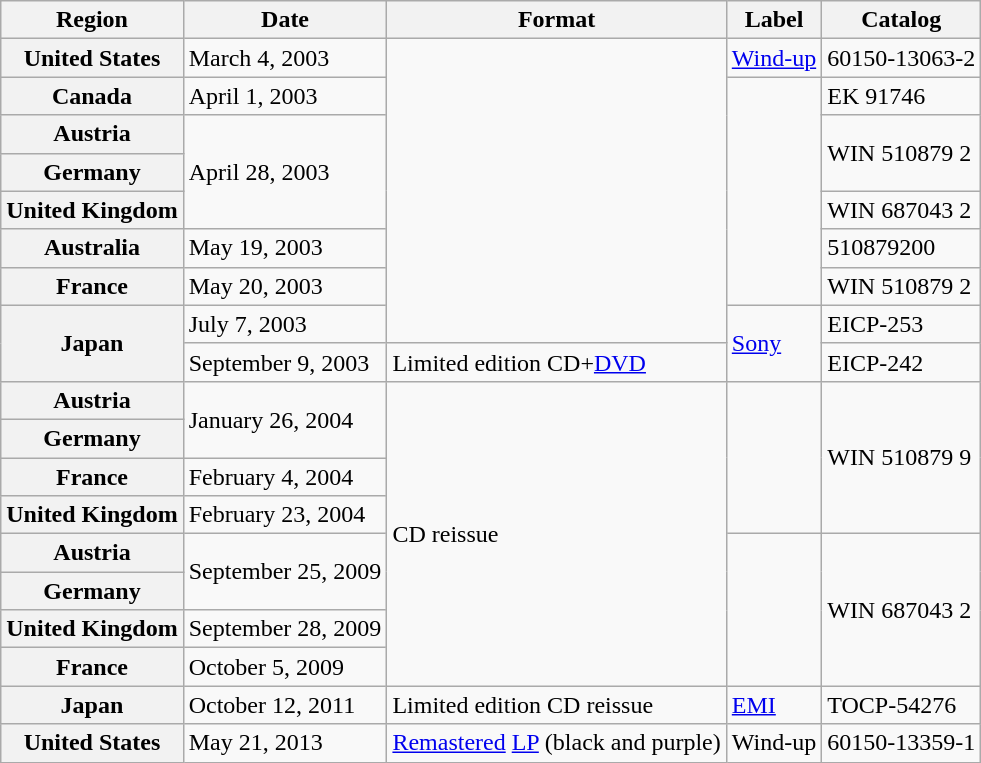<table class="wikitable plainrowheaders">
<tr>
<th scope="col">Region</th>
<th scope="col">Date</th>
<th scope="col">Format</th>
<th scope="col">Label</th>
<th scope="col">Catalog</th>
</tr>
<tr>
<th scope="row">United States</th>
<td>March 4, 2003</td>
<td rowspan="8"></td>
<td><a href='#'>Wind-up</a></td>
<td>60150-13063-2</td>
</tr>
<tr>
<th scope="row">Canada</th>
<td>April 1, 2003</td>
<td rowspan="6"></td>
<td>EK 91746</td>
</tr>
<tr>
<th scope="row">Austria</th>
<td rowspan="3">April 28, 2003</td>
<td rowspan="2">WIN 510879 2</td>
</tr>
<tr>
<th scope="row">Germany</th>
</tr>
<tr>
<th scope="row">United Kingdom</th>
<td>WIN 687043 2</td>
</tr>
<tr>
<th scope="row">Australia</th>
<td>May 19, 2003</td>
<td>510879200</td>
</tr>
<tr>
<th scope="row">France</th>
<td>May 20, 2003</td>
<td>WIN 510879 2</td>
</tr>
<tr>
<th scope="row" rowspan="2">Japan</th>
<td>July 7, 2003</td>
<td rowspan="2"><a href='#'>Sony</a></td>
<td>EICP-253</td>
</tr>
<tr>
<td>September 9, 2003</td>
<td>Limited edition CD+<a href='#'>DVD</a></td>
<td>EICP-242</td>
</tr>
<tr>
<th scope="row">Austria</th>
<td rowspan="2">January 26, 2004</td>
<td rowspan="8">CD reissue</td>
<td rowspan="4"></td>
<td rowspan="4">WIN 510879 9</td>
</tr>
<tr>
<th scope="row">Germany</th>
</tr>
<tr>
<th scope="row">France</th>
<td>February 4, 2004</td>
</tr>
<tr>
<th scope="row">United Kingdom</th>
<td>February 23, 2004</td>
</tr>
<tr>
<th scope="row">Austria</th>
<td rowspan="2">September 25, 2009</td>
<td rowspan="4"></td>
<td rowspan="4">WIN 687043 2</td>
</tr>
<tr>
<th scope="row">Germany</th>
</tr>
<tr>
<th scope="row">United Kingdom</th>
<td>September 28, 2009</td>
</tr>
<tr>
<th scope="row">France</th>
<td>October 5, 2009</td>
</tr>
<tr>
<th scope="row">Japan</th>
<td>October 12, 2011</td>
<td>Limited edition CD reissue</td>
<td><a href='#'>EMI</a></td>
<td>TOCP-54276</td>
</tr>
<tr>
<th scope="row">United States</th>
<td>May 21, 2013</td>
<td><a href='#'>Remastered</a> <a href='#'>LP</a> (black and purple)</td>
<td>Wind-up</td>
<td>60150-13359-1</td>
</tr>
</table>
